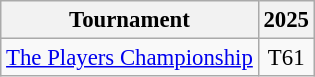<table class="wikitable" style="font-size:95%;text-align:center;">
<tr>
<th>Tournament</th>
<th>2025</th>
</tr>
<tr>
<td align=left><a href='#'>The Players Championship</a></td>
<td>T61</td>
</tr>
</table>
